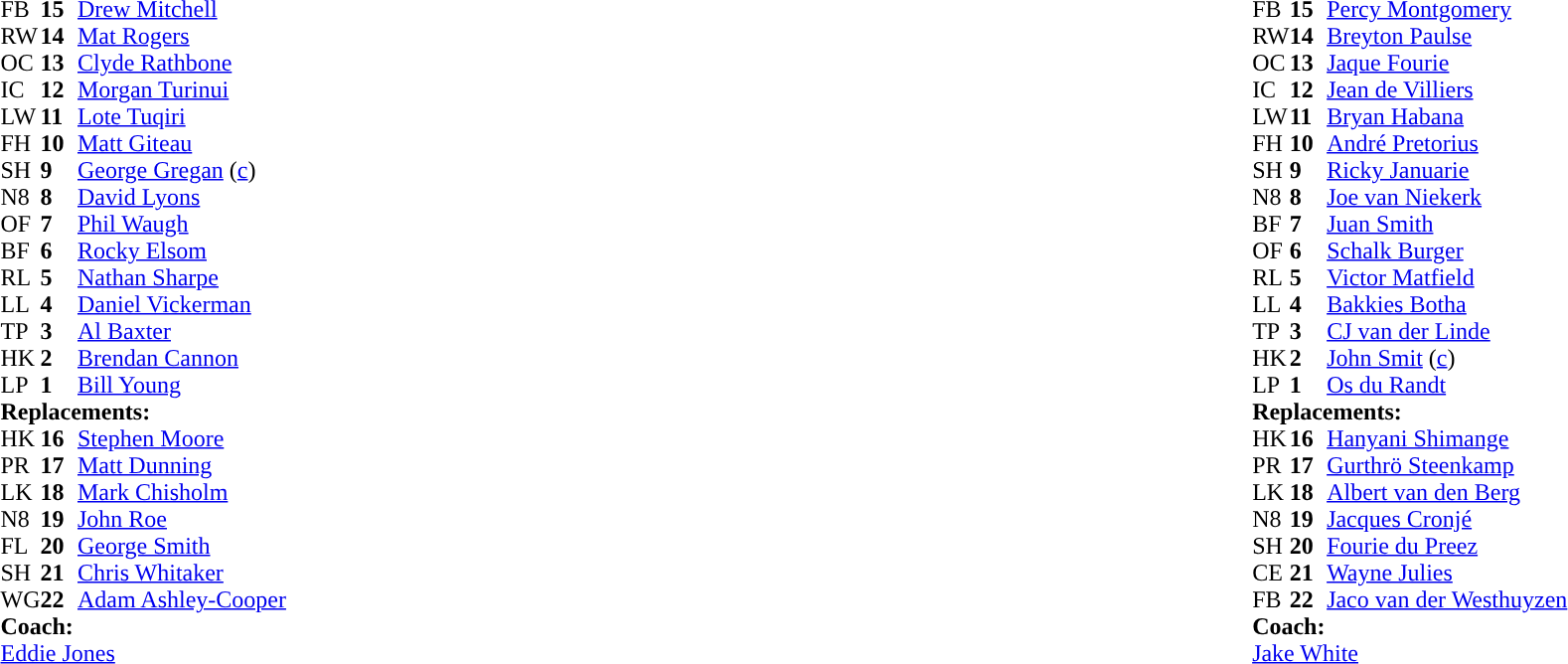<table style="width:100%">
<tr>
<td style="vertical-align:top;width:50%"><br><table cellspacing="0" cellpadding="0">
<tr>
<th width="25"></th>
<th width="25"></th>
</tr>
<tr>
<td>FB</td>
<td><strong>15</strong></td>
<td><a href='#'>Drew Mitchell</a></td>
</tr>
<tr>
<td>RW</td>
<td><strong>14</strong></td>
<td><a href='#'>Mat Rogers</a></td>
</tr>
<tr>
<td>OC</td>
<td><strong>13</strong></td>
<td><a href='#'>Clyde Rathbone</a></td>
</tr>
<tr>
<td>IC</td>
<td><strong>12</strong></td>
<td><a href='#'>Morgan Turinui</a></td>
</tr>
<tr>
<td>LW</td>
<td><strong>11</strong></td>
<td><a href='#'>Lote Tuqiri</a></td>
</tr>
<tr>
<td>FH</td>
<td><strong>10</strong></td>
<td><a href='#'>Matt Giteau</a></td>
</tr>
<tr>
<td>SH</td>
<td><strong>9</strong></td>
<td><a href='#'>George Gregan</a> (<a href='#'>c</a>)</td>
</tr>
<tr>
<td>N8</td>
<td><strong>8</strong></td>
<td><a href='#'>David Lyons</a></td>
</tr>
<tr>
<td>OF</td>
<td><strong>7</strong></td>
<td><a href='#'>Phil Waugh</a></td>
</tr>
<tr>
<td>BF</td>
<td><strong>6</strong></td>
<td><a href='#'>Rocky Elsom</a></td>
</tr>
<tr>
<td>RL</td>
<td><strong>5</strong></td>
<td><a href='#'>Nathan Sharpe</a></td>
</tr>
<tr>
<td>LL</td>
<td><strong>4</strong></td>
<td><a href='#'>Daniel Vickerman</a></td>
</tr>
<tr>
<td>TP</td>
<td><strong>3</strong></td>
<td><a href='#'>Al Baxter</a></td>
</tr>
<tr>
<td>HK</td>
<td><strong>2</strong></td>
<td><a href='#'>Brendan Cannon</a></td>
</tr>
<tr>
<td>LP</td>
<td><strong>1</strong></td>
<td><a href='#'>Bill Young</a></td>
</tr>
<tr>
<td colspan="3"><strong>Replacements:</strong></td>
</tr>
<tr>
<td>HK</td>
<td><strong>16</strong></td>
<td><a href='#'>Stephen Moore</a></td>
</tr>
<tr>
<td>PR</td>
<td><strong>17</strong></td>
<td><a href='#'>Matt Dunning</a></td>
</tr>
<tr>
<td>LK</td>
<td><strong>18</strong></td>
<td><a href='#'>Mark Chisholm</a></td>
</tr>
<tr>
<td>N8</td>
<td><strong>19</strong></td>
<td><a href='#'>John Roe</a></td>
</tr>
<tr>
<td>FL</td>
<td><strong>20</strong></td>
<td><a href='#'>George Smith</a></td>
</tr>
<tr>
<td>SH</td>
<td><strong>21</strong></td>
<td><a href='#'>Chris Whitaker</a></td>
</tr>
<tr>
<td>WG</td>
<td><strong>22</strong></td>
<td><a href='#'>Adam Ashley-Cooper</a></td>
</tr>
<tr>
<td colspan="3"><strong>Coach:</strong></td>
</tr>
<tr>
<td colspan="3"> <a href='#'>Eddie Jones</a></td>
</tr>
</table>
</td>
<td style="vertical-align:top"></td>
<td style="vertical-align:top;width:50%"><br><table cellspacing="0" cellpadding="0" style="margin:auto">
<tr>
<th width="25"></th>
<th width="25"></th>
</tr>
<tr>
<td>FB</td>
<td><strong>15</strong></td>
<td><a href='#'>Percy Montgomery</a></td>
</tr>
<tr>
<td>RW</td>
<td><strong>14</strong></td>
<td><a href='#'>Breyton Paulse</a></td>
</tr>
<tr>
<td>OC</td>
<td><strong>13</strong></td>
<td><a href='#'>Jaque Fourie</a></td>
</tr>
<tr>
<td>IC</td>
<td><strong>12</strong></td>
<td><a href='#'>Jean de Villiers</a></td>
</tr>
<tr>
<td>LW</td>
<td><strong>11</strong></td>
<td><a href='#'>Bryan Habana</a></td>
</tr>
<tr>
<td>FH</td>
<td><strong>10</strong></td>
<td><a href='#'>André Pretorius</a></td>
</tr>
<tr>
<td>SH</td>
<td><strong>9</strong></td>
<td><a href='#'>Ricky Januarie</a></td>
</tr>
<tr>
<td>N8</td>
<td><strong>8</strong></td>
<td><a href='#'>Joe van Niekerk</a></td>
</tr>
<tr>
<td>BF</td>
<td><strong>7</strong></td>
<td><a href='#'>Juan Smith</a></td>
</tr>
<tr>
<td>OF</td>
<td><strong>6</strong></td>
<td><a href='#'>Schalk Burger</a></td>
</tr>
<tr>
<td>RL</td>
<td><strong>5</strong></td>
<td><a href='#'>Victor Matfield</a></td>
</tr>
<tr>
<td>LL</td>
<td><strong>4</strong></td>
<td><a href='#'>Bakkies Botha</a></td>
</tr>
<tr>
<td>TP</td>
<td><strong>3</strong></td>
<td><a href='#'>CJ van der Linde</a></td>
</tr>
<tr>
<td>HK</td>
<td><strong>2</strong></td>
<td><a href='#'>John Smit</a> (<a href='#'>c</a>)</td>
</tr>
<tr>
<td>LP</td>
<td><strong>1</strong></td>
<td><a href='#'>Os du Randt</a></td>
</tr>
<tr>
<td colspan="3"><strong>Replacements:</strong></td>
</tr>
<tr>
<td>HK</td>
<td><strong>16</strong></td>
<td><a href='#'>Hanyani Shimange</a></td>
</tr>
<tr>
<td>PR</td>
<td><strong>17</strong></td>
<td><a href='#'>Gurthrö Steenkamp</a></td>
</tr>
<tr>
<td>LK</td>
<td><strong>18</strong></td>
<td><a href='#'>Albert van den Berg</a></td>
</tr>
<tr>
<td>N8</td>
<td><strong>19</strong></td>
<td><a href='#'>Jacques Cronjé</a></td>
</tr>
<tr>
<td>SH</td>
<td><strong>20</strong></td>
<td><a href='#'>Fourie du Preez</a></td>
</tr>
<tr>
<td>CE</td>
<td><strong>21</strong></td>
<td><a href='#'>Wayne Julies</a></td>
</tr>
<tr>
<td>FB</td>
<td><strong>22</strong></td>
<td><a href='#'>Jaco van der Westhuyzen</a></td>
</tr>
<tr>
<td colspan="3"><strong>Coach:</strong></td>
</tr>
<tr>
<td colspan="3"> <a href='#'>Jake White</a></td>
</tr>
</table>
</td>
</tr>
</table>
